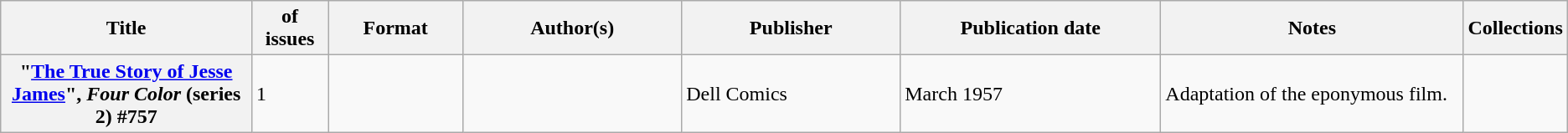<table class="wikitable">
<tr>
<th>Title</th>
<th style="width:40pt"> of issues</th>
<th style="width:75pt">Format</th>
<th style="width:125pt">Author(s)</th>
<th style="width:125pt">Publisher</th>
<th style="width:150pt">Publication date</th>
<th style="width:175pt">Notes</th>
<th>Collections</th>
</tr>
<tr>
<th>"<a href='#'>The True Story of Jesse James</a>", <em>Four Color</em> (series 2) #757</th>
<td>1</td>
<td></td>
<td></td>
<td>Dell Comics</td>
<td>March 1957</td>
<td>Adaptation of the eponymous film.</td>
<td></td>
</tr>
</table>
